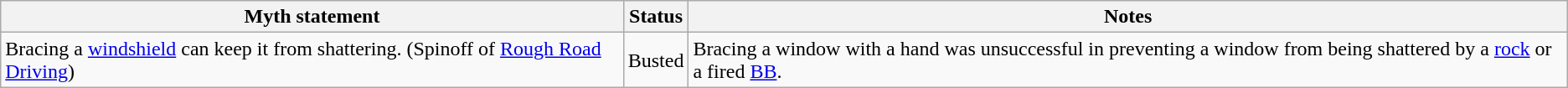<table class="wikitable plainrowheaders">
<tr>
<th>Myth statement</th>
<th>Status</th>
<th>Notes</th>
</tr>
<tr>
<td>Bracing a <a href='#'>windshield</a> can keep it from shattering. (Spinoff of <a href='#'>Rough Road Driving</a>)</td>
<td><span>Busted</span></td>
<td>Bracing a window with a hand was unsuccessful in preventing a window from being shattered by a <a href='#'>rock</a> or a fired <a href='#'>BB</a>.</td>
</tr>
</table>
